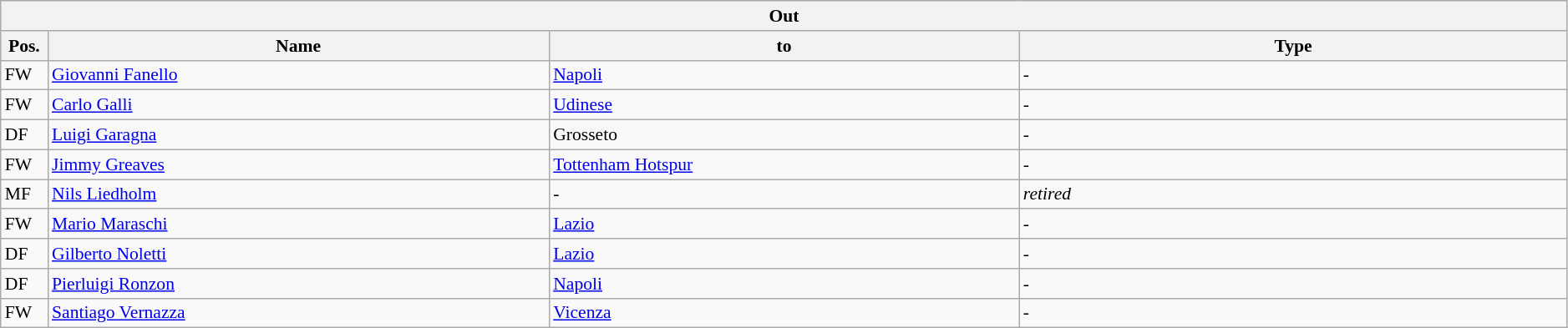<table class="wikitable" style="font-size:90%;width:99%;">
<tr>
<th colspan="4">Out</th>
</tr>
<tr>
<th width=3%>Pos.</th>
<th width=32%>Name</th>
<th width=30%>to</th>
<th width=35%>Type</th>
</tr>
<tr>
<td>FW</td>
<td><a href='#'>Giovanni Fanello</a></td>
<td><a href='#'>Napoli</a></td>
<td>-</td>
</tr>
<tr>
<td>FW</td>
<td><a href='#'>Carlo Galli</a></td>
<td><a href='#'>Udinese</a></td>
<td>-</td>
</tr>
<tr>
<td>DF</td>
<td><a href='#'>Luigi Garagna</a></td>
<td>Grosseto</td>
<td>-</td>
</tr>
<tr>
<td>FW</td>
<td><a href='#'>Jimmy Greaves</a></td>
<td><a href='#'>Tottenham Hotspur</a></td>
<td>-</td>
</tr>
<tr>
<td>MF</td>
<td><a href='#'>Nils Liedholm</a></td>
<td>-</td>
<td><em>retired</em></td>
</tr>
<tr>
<td>FW</td>
<td><a href='#'>Mario Maraschi</a></td>
<td><a href='#'>Lazio</a></td>
<td>-</td>
</tr>
<tr>
<td>DF</td>
<td><a href='#'>Gilberto Noletti</a></td>
<td><a href='#'>Lazio</a></td>
<td>-</td>
</tr>
<tr>
<td>DF</td>
<td><a href='#'>Pierluigi Ronzon</a></td>
<td><a href='#'>Napoli</a></td>
<td>-</td>
</tr>
<tr>
<td>FW</td>
<td><a href='#'>Santiago Vernazza</a></td>
<td><a href='#'>Vicenza</a></td>
<td>-</td>
</tr>
</table>
